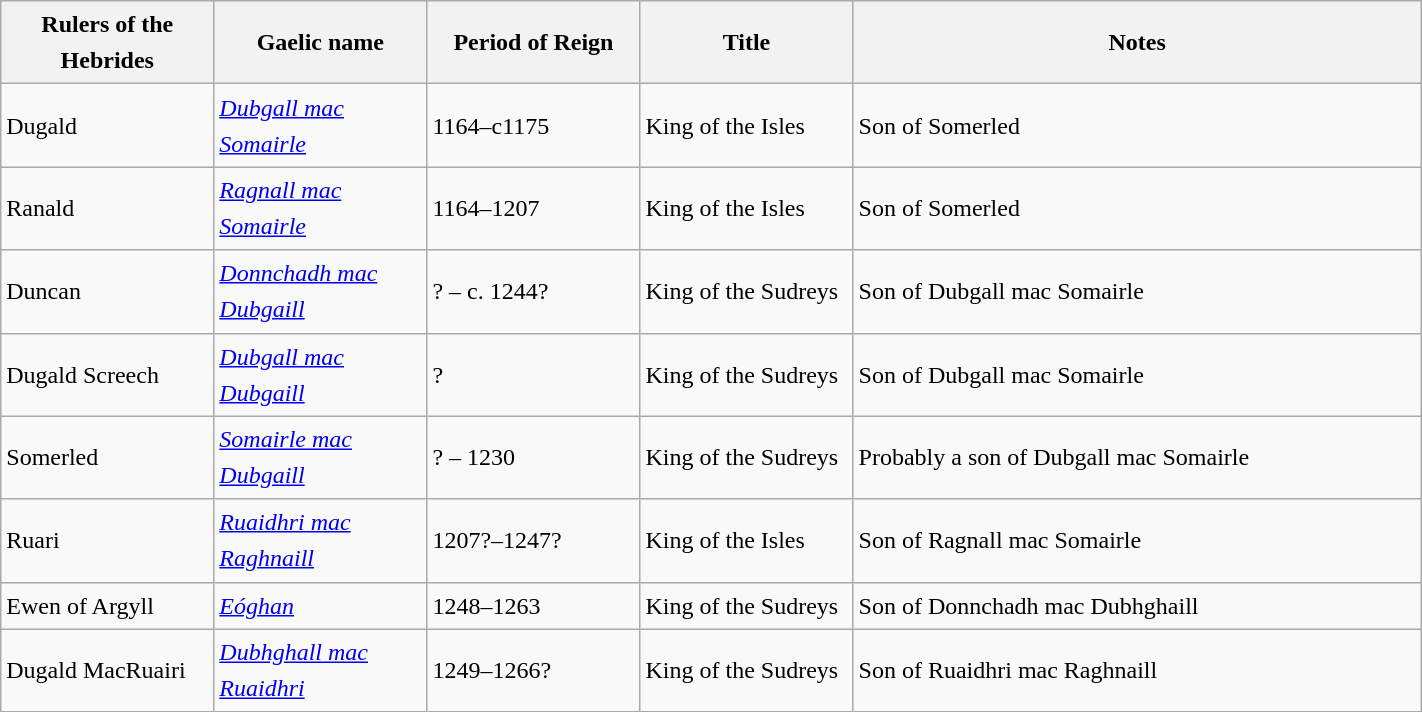<table class="wikitable sortable" style="font-size:100%; width:75%; border:0px; text-align:left; line-height:150%;">
<tr>
<th width="15%">Rulers of the Hebrides</th>
<th width="15%">Gaelic name</th>
<th width="15%">Period of Reign</th>
<th width="15%">Title</th>
<th width="40%">Notes</th>
</tr>
<tr>
<td>Dugald</td>
<td><em><a href='#'>Dubgall mac Somairle</a></em></td>
<td>1164–c1175</td>
<td>King of the Isles</td>
<td>Son of Somerled</td>
</tr>
<tr>
<td>Ranald</td>
<td><em><a href='#'>Ragnall mac Somairle</a></em></td>
<td>1164–1207</td>
<td>King of the Isles</td>
<td>Son of Somerled</td>
</tr>
<tr>
<td>Duncan</td>
<td><em><a href='#'>Donnchadh mac Dubgaill</a></em></td>
<td>? – c. 1244?</td>
<td>King of the Sudreys</td>
<td>Son of Dubgall mac Somairle</td>
</tr>
<tr>
<td>Dugald Screech</td>
<td><em><a href='#'>Dubgall mac Dubgaill</a></em></td>
<td>?</td>
<td>King of the Sudreys</td>
<td>Son of Dubgall mac Somairle</td>
</tr>
<tr>
<td>Somerled</td>
<td><em><a href='#'>Somairle mac Dubgaill</a></em></td>
<td>? – 1230</td>
<td>King of the Sudreys</td>
<td>Probably a son of Dubgall mac Somairle</td>
</tr>
<tr>
<td>Ruari</td>
<td><em><a href='#'>Ruaidhri mac Raghnaill</a></em></td>
<td>1207?–1247?</td>
<td>King of the Isles</td>
<td>Son of Ragnall mac Somairle</td>
</tr>
<tr>
<td>Ewen of Argyll</td>
<td><em><a href='#'>Eóghan</a></em></td>
<td>1248–1263</td>
<td>King of the Sudreys</td>
<td>Son of Donnchadh mac Dubhghaill</td>
</tr>
<tr>
<td>Dugald MacRuairi</td>
<td><em><a href='#'>Dubhghall mac Ruaidhri</a></em></td>
<td>1249–1266?</td>
<td>King of the Sudreys</td>
<td>Son of Ruaidhri mac Raghnaill</td>
</tr>
<tr>
</tr>
</table>
